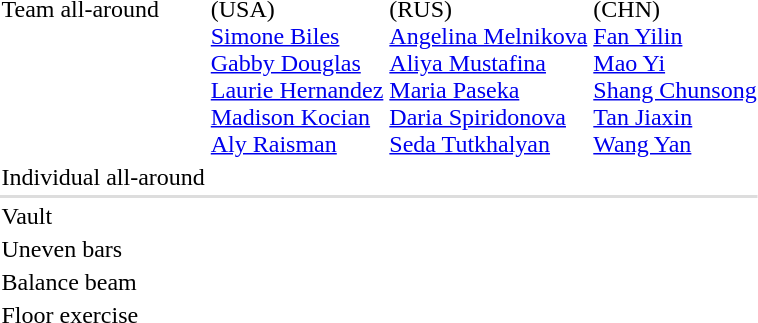<table>
<tr valign="top">
<td>Team all-around<br></td>
<td> (USA)<br><a href='#'>Simone Biles</a><br><a href='#'>Gabby Douglas</a><br><a href='#'>Laurie Hernandez</a><br><a href='#'>Madison Kocian</a><br><a href='#'>Aly Raisman</a></td>
<td> (RUS)<br><a href='#'>Angelina Melnikova</a><br><a href='#'>Aliya Mustafina</a><br><a href='#'>Maria Paseka</a><br><a href='#'>Daria Spiridonova</a><br><a href='#'>Seda Tutkhalyan</a></td>
<td> (CHN)<br><a href='#'>Fan Yilin</a><br><a href='#'>Mao Yi</a><br><a href='#'>Shang Chunsong</a><br><a href='#'>Tan Jiaxin</a><br><a href='#'>Wang Yan</a></td>
</tr>
<tr valign="top">
<td>Individual all-around<br></td>
<td></td>
<td></td>
<td></td>
</tr>
<tr bgcolor=#DDDDDD>
<td colspan=7></td>
</tr>
<tr>
<td>Vault<br></td>
<td></td>
<td></td>
<td></td>
</tr>
<tr>
<td>Uneven bars<br></td>
<td></td>
<td></td>
<td></td>
</tr>
<tr>
<td>Balance beam<br></td>
<td></td>
<td></td>
<td></td>
</tr>
<tr>
<td>Floor exercise<br></td>
<td></td>
<td></td>
<td></td>
</tr>
</table>
